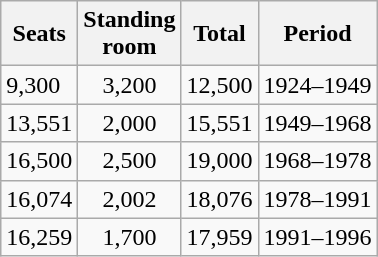<table class=wikitable>
<tr>
<th>Seats</th>
<th>Standing<br>room</th>
<th>Total</th>
<th>Period</th>
</tr>
<tr>
<td>9,300</td>
<td align=center>3,200</td>
<td>12,500</td>
<td>1924–1949</td>
</tr>
<tr>
<td>13,551</td>
<td align=center>2,000</td>
<td>15,551</td>
<td>1949–1968</td>
</tr>
<tr>
<td>16,500</td>
<td align=center>2,500</td>
<td>19,000</td>
<td>1968–1978</td>
</tr>
<tr>
<td>16,074</td>
<td align=center>2,002</td>
<td>18,076</td>
<td>1978–1991</td>
</tr>
<tr>
<td>16,259</td>
<td align=center>1,700</td>
<td>17,959</td>
<td>1991–1996</td>
</tr>
</table>
